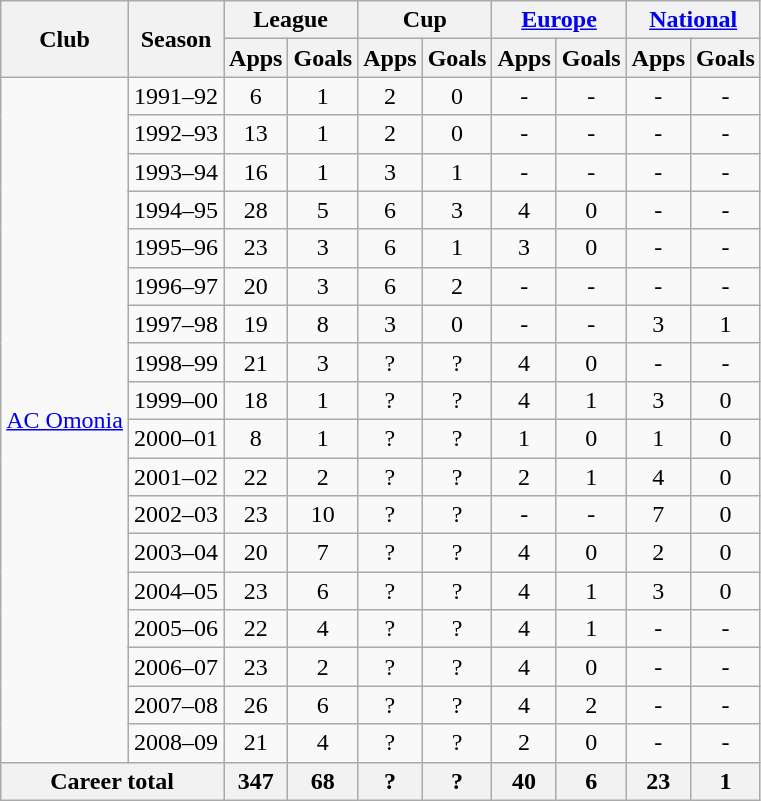<table class="wikitable" style="text-align: center;">
<tr>
<th rowspan="2">Club</th>
<th rowspan="2">Season</th>
<th colspan="2">League</th>
<th colspan="2">Cup</th>
<th colspan="2"><a href='#'>Europe</a></th>
<th colspan="2"><a href='#'>National</a></th>
</tr>
<tr>
<th>Apps</th>
<th>Goals</th>
<th>Apps</th>
<th>Goals</th>
<th>Apps</th>
<th>Goals</th>
<th>Apps</th>
<th>Goals</th>
</tr>
<tr>
<td rowspan="18" valign="center"><a href='#'>AC Omonia</a></td>
<td>1991–92</td>
<td>6</td>
<td>1</td>
<td>2</td>
<td>0</td>
<td>-</td>
<td>-</td>
<td>-</td>
<td>-</td>
</tr>
<tr>
<td>1992–93</td>
<td>13</td>
<td>1</td>
<td>2</td>
<td>0</td>
<td>-</td>
<td>-</td>
<td>-</td>
<td>-</td>
</tr>
<tr>
<td>1993–94</td>
<td>16</td>
<td>1</td>
<td>3</td>
<td>1</td>
<td>-</td>
<td>-</td>
<td>-</td>
<td>-</td>
</tr>
<tr>
<td>1994–95</td>
<td>28</td>
<td>5</td>
<td>6</td>
<td>3</td>
<td>4</td>
<td>0</td>
<td>-</td>
<td>-</td>
</tr>
<tr>
<td>1995–96</td>
<td>23</td>
<td>3</td>
<td>6</td>
<td>1</td>
<td>3</td>
<td>0</td>
<td>-</td>
<td>-</td>
</tr>
<tr>
<td>1996–97</td>
<td>20</td>
<td>3</td>
<td>6</td>
<td>2</td>
<td>-</td>
<td>-</td>
<td>-</td>
<td>-</td>
</tr>
<tr>
<td>1997–98</td>
<td>19</td>
<td>8</td>
<td>3</td>
<td>0</td>
<td>-</td>
<td>-</td>
<td>3</td>
<td>1</td>
</tr>
<tr>
<td>1998–99</td>
<td>21</td>
<td>3</td>
<td>?</td>
<td>?</td>
<td>4</td>
<td>0</td>
<td>-</td>
<td>-</td>
</tr>
<tr>
<td>1999–00</td>
<td>18</td>
<td>1</td>
<td>?</td>
<td>?</td>
<td>4</td>
<td>1</td>
<td>3</td>
<td>0</td>
</tr>
<tr>
<td>2000–01</td>
<td>8</td>
<td>1</td>
<td>?</td>
<td>?</td>
<td>1</td>
<td>0</td>
<td>1</td>
<td>0</td>
</tr>
<tr>
<td>2001–02</td>
<td>22</td>
<td>2</td>
<td>?</td>
<td>?</td>
<td>2</td>
<td>1</td>
<td>4</td>
<td>0</td>
</tr>
<tr>
<td>2002–03</td>
<td>23</td>
<td>10</td>
<td>?</td>
<td>?</td>
<td>-</td>
<td>-</td>
<td>7</td>
<td>0</td>
</tr>
<tr>
<td>2003–04</td>
<td>20</td>
<td>7</td>
<td>?</td>
<td>?</td>
<td>4</td>
<td>0</td>
<td>2</td>
<td>0</td>
</tr>
<tr>
<td>2004–05</td>
<td>23</td>
<td>6</td>
<td>?</td>
<td>?</td>
<td>4</td>
<td>1</td>
<td>3</td>
<td>0</td>
</tr>
<tr>
<td>2005–06</td>
<td>22</td>
<td>4</td>
<td>?</td>
<td>?</td>
<td>4</td>
<td>1</td>
<td>-</td>
<td>-</td>
</tr>
<tr>
<td>2006–07</td>
<td>23</td>
<td>2</td>
<td>?</td>
<td>?</td>
<td>4</td>
<td>0</td>
<td>-</td>
<td>-</td>
</tr>
<tr>
<td>2007–08</td>
<td>26</td>
<td>6</td>
<td>?</td>
<td>?</td>
<td>4</td>
<td>2</td>
<td>-</td>
<td>-</td>
</tr>
<tr>
<td>2008–09</td>
<td>21</td>
<td>4</td>
<td>?</td>
<td>?</td>
<td>2</td>
<td>0</td>
<td>-</td>
<td>-</td>
</tr>
<tr>
<th colspan="2">Career total</th>
<th>347</th>
<th>68</th>
<th>?</th>
<th>?</th>
<th>40</th>
<th>6</th>
<th>23</th>
<th>1</th>
</tr>
</table>
